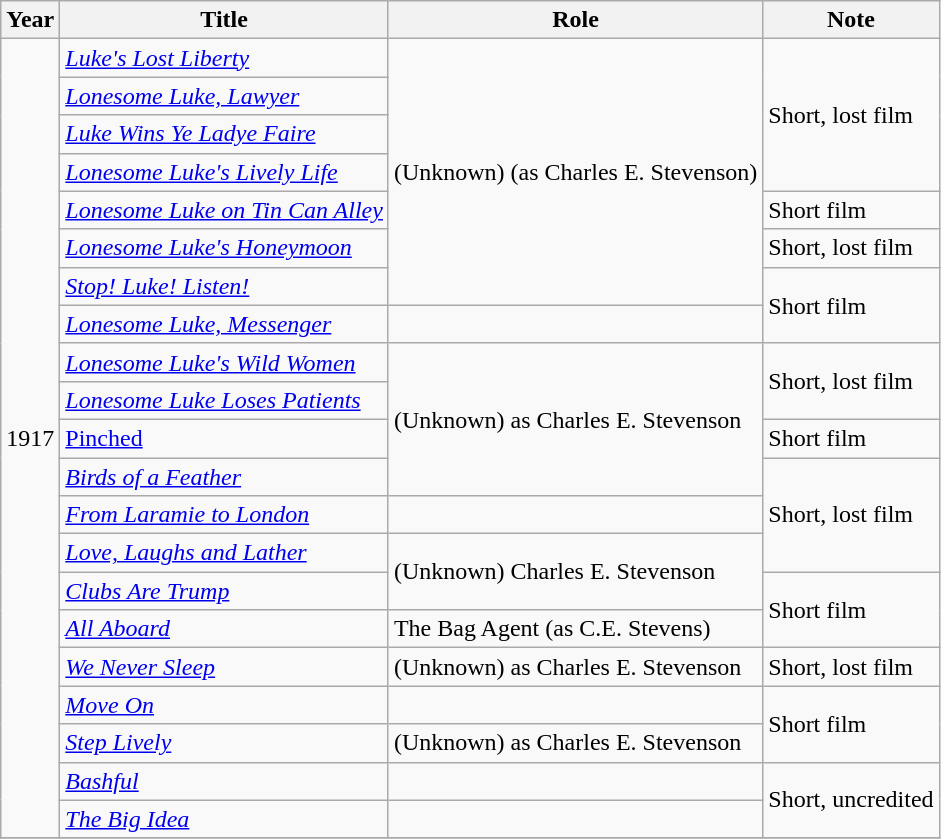<table class="wikitable sortable">
<tr>
<th>Year</th>
<th>Title</th>
<th>Role</th>
<th>Note</th>
</tr>
<tr>
<td rowspan="21">1917</td>
<td><em><a href='#'>Luke's Lost Liberty</a></em></td>
<td rowspan="7">(Unknown) (as Charles E. Stevenson)</td>
<td rowspan="4">Short, lost film</td>
</tr>
<tr>
<td><em><a href='#'>Lonesome Luke, Lawyer</a></em></td>
</tr>
<tr>
<td><em><a href='#'>Luke Wins Ye Ladye Faire</a></em></td>
</tr>
<tr>
<td><em><a href='#'>Lonesome Luke's Lively Life</a></em></td>
</tr>
<tr>
<td><em><a href='#'>Lonesome Luke on Tin Can Alley</a></em></td>
<td>Short film</td>
</tr>
<tr>
<td><em><a href='#'>Lonesome Luke's Honeymoon</a></em></td>
<td rowspan"2"=>Short, lost film</td>
</tr>
<tr>
<td><em><a href='#'>Stop! Luke! Listen!</a></em></td>
<td rowspan="2">Short film</td>
</tr>
<tr>
<td><em><a href='#'>Lonesome Luke, Messenger</a></em></td>
<td></td>
</tr>
<tr>
<td><em><a href='#'>Lonesome Luke's Wild Women</a></em></td>
<td rowspan="4">(Unknown) as Charles E. Stevenson</td>
<td rowspan="2">Short, lost film</td>
</tr>
<tr>
<td><em><a href='#'>Lonesome Luke Loses Patients</a></em></td>
</tr>
<tr>
<td><a href='#'>Pinched</a></td>
<td>Short film</td>
</tr>
<tr>
<td><em><a href='#'>Birds of a Feather</a></em></td>
<td rowspan="3">Short, lost film</td>
</tr>
<tr>
<td><em><a href='#'>From Laramie to London</a></em></td>
<td></td>
</tr>
<tr>
<td><em><a href='#'>Love, Laughs and Lather</a></em></td>
<td rowspan="2">(Unknown) Charles E. Stevenson</td>
</tr>
<tr>
<td><em><a href='#'>Clubs Are Trump</a></em></td>
<td rowspan="2">Short film</td>
</tr>
<tr>
<td><em><a href='#'>All Aboard</a></em></td>
<td>The Bag Agent (as C.E. Stevens)</td>
</tr>
<tr>
<td><em><a href='#'>We Never Sleep</a></em></td>
<td>(Unknown) as Charles E. Stevenson</td>
<td>Short, lost film</td>
</tr>
<tr>
<td><em><a href='#'>Move On</a></em></td>
<td></td>
<td Rowspan="2">Short film</td>
</tr>
<tr>
<td><em><a href='#'>Step Lively</a></em></td>
<td>(Unknown) as Charles E. Stevenson</td>
</tr>
<tr>
<td><em><a href='#'>Bashful</a></em></td>
<td></td>
<td rowspan="2">Short, uncredited</td>
</tr>
<tr>
<td><em><a href='#'>The Big Idea</a></em></td>
<td></td>
</tr>
<tr>
</tr>
</table>
